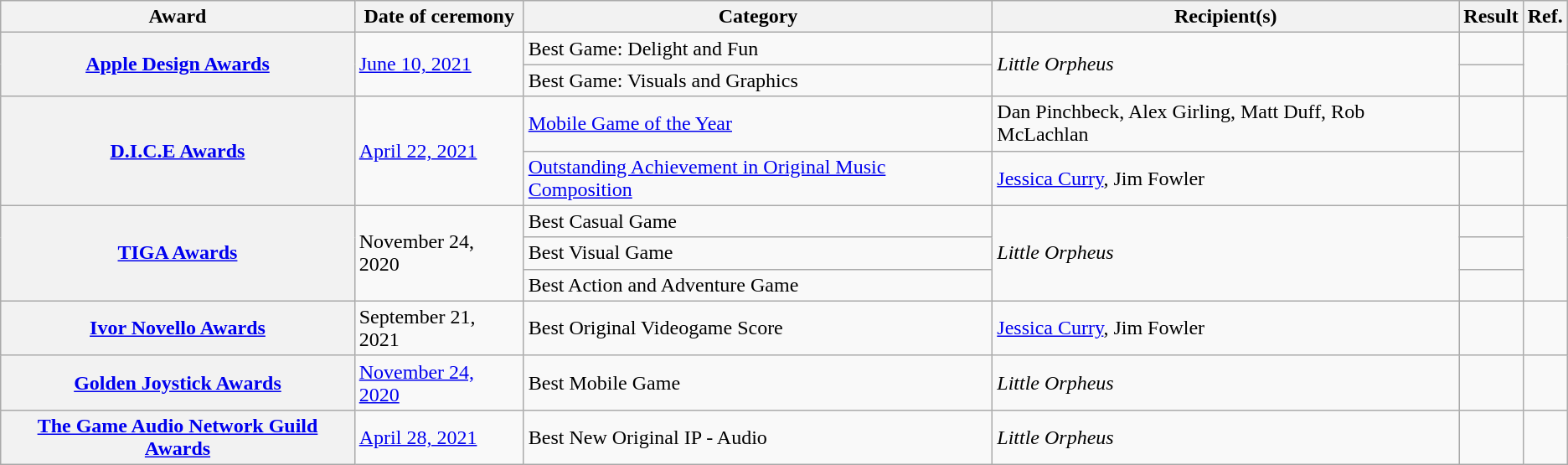<table class="wikitable sortable">
<tr>
<th>Award</th>
<th>Date of ceremony</th>
<th>Category</th>
<th>Recipient(s)</th>
<th>Result</th>
<th><abbr>Ref.</abbr></th>
</tr>
<tr>
<th rowspan="2"><a href='#'>Apple Design Awards</a></th>
<td rowspan="2"><a href='#'>June 10, 2021</a></td>
<td>Best Game: Delight and Fun</td>
<td rowspan="2"><em>Little Orpheus</em></td>
<td></td>
<td rowspan="2"></td>
</tr>
<tr>
<td>Best Game: Visuals and Graphics</td>
<td></td>
</tr>
<tr>
<th rowspan="2"><a href='#'>D.I.C.E Awards</a></th>
<td rowspan="2"><a href='#'>April 22, 2021</a></td>
<td><a href='#'>Mobile Game of the Year</a></td>
<td>Dan Pinchbeck, Alex Girling, Matt Duff, Rob McLachlan</td>
<td></td>
<td rowspan="2"></td>
</tr>
<tr>
<td><a href='#'>Outstanding Achievement in Original Music Composition</a></td>
<td><a href='#'>Jessica Curry</a>, Jim Fowler</td>
<td></td>
</tr>
<tr>
<th rowspan="3"><a href='#'>TIGA Awards</a></th>
<td rowspan="3">November 24, 2020</td>
<td>Best Casual Game</td>
<td rowspan="3"><em>Little Orpheus</em></td>
<td></td>
<td rowspan="3"></td>
</tr>
<tr>
<td>Best Visual Game</td>
<td></td>
</tr>
<tr>
<td>Best Action and Adventure Game</td>
<td></td>
</tr>
<tr>
<th><a href='#'>Ivor Novello Awards</a></th>
<td>September 21, 2021</td>
<td>Best Original Videogame Score</td>
<td><a href='#'>Jessica Curry</a>, Jim Fowler</td>
<td></td>
<td></td>
</tr>
<tr>
<th><a href='#'>Golden Joystick Awards</a></th>
<td><a href='#'>November 24, 2020</a></td>
<td>Best Mobile Game</td>
<td><em>Little Orpheus</em></td>
<td></td>
<td></td>
</tr>
<tr>
<th><a href='#'>The Game Audio Network Guild Awards</a></th>
<td><a href='#'>April 28, 2021</a></td>
<td>Best New Original IP - Audio</td>
<td><em>Little Orpheus</em></td>
<td></td>
<td></td>
</tr>
</table>
